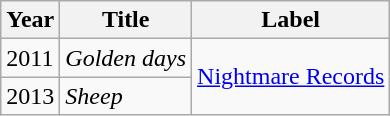<table class="wikitable">
<tr>
<th>Year</th>
<th>Title</th>
<th>Label</th>
</tr>
<tr>
<td>2011</td>
<td><em>Golden days</em></td>
<td rowspan="4"><a href='#'>Nightmare Records</a></td>
</tr>
<tr>
<td>2013</td>
<td><em>Sheep</em></td>
</tr>
</table>
